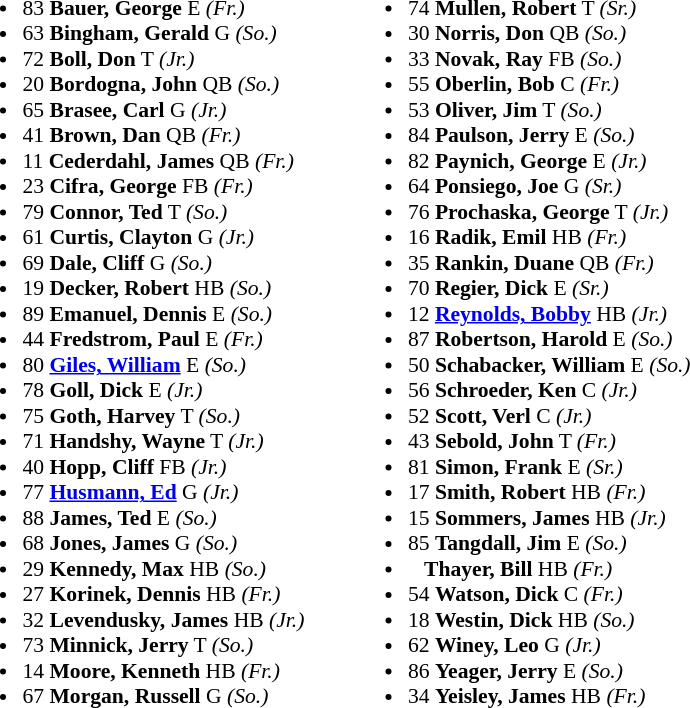<table class="toccolours" style="border-collapse:collapse; font-size:90%;">
<tr>
<td colspan="7" align="center"></td>
</tr>
<tr>
<td valign="top"><br><ul><li>83 <strong>Bauer, George</strong> E <em>(Fr.)</em></li><li>63 <strong>Bingham, Gerald</strong> G <em>(So.)</em></li><li>72 <strong>Boll, Don</strong> T <em>(Jr.)</em></li><li>20 <strong>Bordogna, John</strong> QB <em>(So.)</em></li><li>65 <strong>Brasee, Carl</strong> G <em>(Jr.)</em></li><li>41 <strong>Brown, Dan</strong> QB <em>(Fr.)</em></li><li>11 <strong>Cederdahl, James</strong> QB <em>(Fr.)</em></li><li>23 <strong>Cifra, George</strong> FB <em>(Fr.)</em></li><li>79 <strong>Connor, Ted</strong> T <em>(So.)</em></li><li>61 <strong>Curtis, Clayton</strong> G <em>(Jr.)</em></li><li>69 <strong>Dale, Cliff</strong> G <em>(So.)</em></li><li>19 <strong>Decker, Robert</strong> HB <em>(So.)</em></li><li>89 <strong>Emanuel, Dennis</strong> E <em>(So.)</em></li><li>44 <strong>Fredstrom, Paul</strong> E <em>(Fr.)</em></li><li>80 <strong><a href='#'>Giles, William</a></strong> E <em>(So.)</em></li><li>78 <strong>Goll, Dick</strong> E <em>(Jr.)</em></li><li>75 <strong>Goth, Harvey</strong> T <em>(So.)</em></li><li>71 <strong>Handshy, Wayne</strong> T <em>(Jr.)</em></li><li>40 <strong>Hopp, Cliff</strong> FB <em>(Jr.)</em></li><li>77 <strong><a href='#'>Husmann, Ed</a></strong> G <em>(Jr.)</em></li><li>88 <strong>James, Ted</strong> E <em>(So.)</em></li><li>68 <strong>Jones, James</strong> G <em>(So.)</em></li><li>29 <strong>Kennedy, Max</strong> HB <em>(So.)</em></li><li>27 <strong>Korinek, Dennis</strong> HB <em>(Fr.)</em></li><li>32 <strong>Levendusky, James</strong> HB <em>(Jr.)</em></li><li>73 <strong>Minnick, Jerry</strong> T <em>(So.)</em></li><li>14 <strong>Moore, Kenneth</strong> HB <em>(Fr.)</em></li><li>67 <strong>Morgan, Russell</strong> G <em>(So.)</em></li></ul></td>
<td width="25"> </td>
<td valign="top"><br><ul><li>74 <strong>Mullen, Robert</strong> T <em>(Sr.)</em></li><li>30 <strong>Norris, Don</strong> QB <em>(So.)</em></li><li>33 <strong>Novak, Ray</strong> FB <em>(So.)</em></li><li>55 <strong>Oberlin, Bob</strong> C <em>(Fr.)</em></li><li>53 <strong>Oliver, Jim</strong> T <em>(So.)</em></li><li>84 <strong>Paulson, Jerry</strong> E <em>(So.)</em></li><li>82 <strong>Paynich, George</strong> E <em>(Jr.)</em></li><li>64 <strong>Ponsiego, Joe</strong> G <em>(Sr.)</em></li><li>76 <strong>Prochaska, George</strong> T <em>(Jr.)</em></li><li>16 <strong>Radik, Emil</strong> HB <em>(Fr.)</em></li><li>35 <strong>Rankin, Duane</strong> QB <em>(Fr.)</em></li><li>70 <strong>Regier, Dick</strong> E <em>(Sr.)</em></li><li>12 <strong><a href='#'>Reynolds, Bobby</a></strong> HB <em>(Jr.)</em></li><li>87 <strong>Robertson, Harold</strong> E <em>(So.)</em></li><li>50 <strong>Schabacker, William</strong> E <em>(So.)</em></li><li>56 <strong>Schroeder, Ken</strong> C <em>(Jr.)</em></li><li>52 <strong>Scott, Verl</strong> C <em>(Jr.)</em></li><li>43 <strong>Sebold, John</strong> T <em>(Fr.)</em></li><li>81 <strong>Simon, Frank</strong> E <em>(Sr.)</em></li><li>17 <strong>Smith, Robert</strong> HB <em>(Fr.)</em></li><li>15 <strong>Sommers, James</strong> HB <em>(Jr.)</em></li><li>85 <strong>Tangdall, Jim</strong> E <em>(So.)</em></li><li>   <strong>Thayer, Bill</strong> HB <em>(Fr.)</em></li><li>54 <strong>Watson, Dick</strong> C <em>(Fr.)</em></li><li>18 <strong>Westin, Dick</strong> HB <em>(So.)</em></li><li>62 <strong>Winey, Leo</strong> G <em>(Jr.)</em></li><li>86 <strong>Yeager, Jerry</strong> E <em>(So.)</em></li><li>34 <strong>Yeisley, James</strong> HB <em>(Fr.)</em></li></ul></td>
</tr>
</table>
